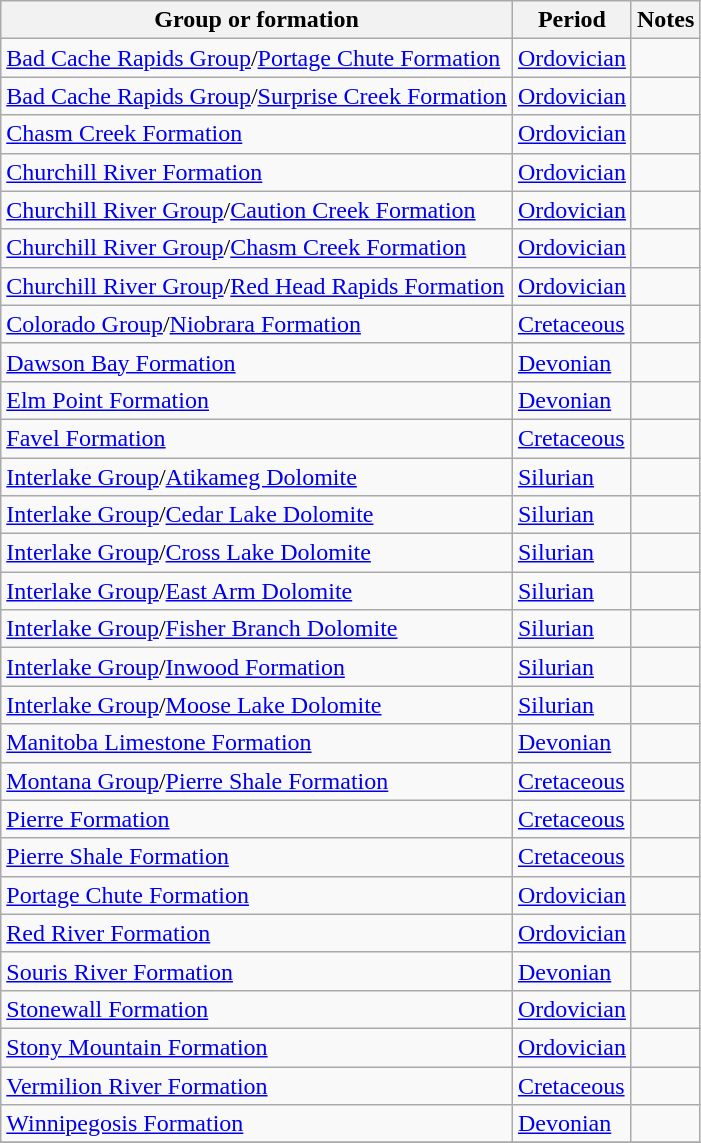<table class="wikitable sortable">
<tr>
<th>Group or formation</th>
<th>Period</th>
<th class="unsortable">Notes</th>
</tr>
<tr>
<td><a href='#'>Bad Cache Rapids Group</a>/<a href='#'>Portage Chute Formation</a></td>
<td><a href='#'>Ordovician</a></td>
<td></td>
</tr>
<tr>
<td><a href='#'>Bad Cache Rapids Group</a>/<a href='#'>Surprise Creek Formation</a></td>
<td><a href='#'>Ordovician</a></td>
<td></td>
</tr>
<tr>
<td><a href='#'>Chasm Creek Formation</a></td>
<td><a href='#'>Ordovician</a></td>
<td></td>
</tr>
<tr>
<td><a href='#'>Churchill River Formation</a></td>
<td><a href='#'>Ordovician</a></td>
<td></td>
</tr>
<tr>
<td><a href='#'>Churchill River Group</a>/<a href='#'>Caution Creek Formation</a></td>
<td><a href='#'>Ordovician</a></td>
<td></td>
</tr>
<tr>
<td><a href='#'>Churchill River Group</a>/<a href='#'>Chasm Creek Formation</a></td>
<td><a href='#'>Ordovician</a></td>
<td></td>
</tr>
<tr>
<td><a href='#'>Churchill River Group</a>/<a href='#'>Red Head Rapids Formation</a></td>
<td><a href='#'>Ordovician</a></td>
<td></td>
</tr>
<tr>
<td><a href='#'>Colorado Group</a>/<a href='#'>Niobrara Formation</a></td>
<td><a href='#'>Cretaceous</a></td>
<td></td>
</tr>
<tr>
<td><a href='#'>Dawson Bay Formation</a></td>
<td><a href='#'>Devonian</a></td>
<td></td>
</tr>
<tr>
<td><a href='#'>Elm Point Formation</a></td>
<td><a href='#'>Devonian</a></td>
<td></td>
</tr>
<tr>
<td><a href='#'>Favel Formation</a></td>
<td><a href='#'>Cretaceous</a></td>
<td></td>
</tr>
<tr>
<td><a href='#'>Interlake Group</a>/<a href='#'>Atikameg Dolomite</a></td>
<td><a href='#'>Silurian</a></td>
<td></td>
</tr>
<tr>
<td><a href='#'>Interlake Group</a>/<a href='#'>Cedar Lake Dolomite</a></td>
<td><a href='#'>Silurian</a></td>
<td></td>
</tr>
<tr>
<td><a href='#'>Interlake Group</a>/<a href='#'>Cross Lake Dolomite</a></td>
<td><a href='#'>Silurian</a></td>
<td></td>
</tr>
<tr>
<td><a href='#'>Interlake Group</a>/<a href='#'>East Arm Dolomite</a></td>
<td><a href='#'>Silurian</a></td>
<td></td>
</tr>
<tr>
<td><a href='#'>Interlake Group</a>/<a href='#'>Fisher Branch Dolomite</a></td>
<td><a href='#'>Silurian</a></td>
<td></td>
</tr>
<tr>
<td><a href='#'>Interlake Group</a>/<a href='#'>Inwood Formation</a></td>
<td><a href='#'>Silurian</a></td>
<td></td>
</tr>
<tr>
<td><a href='#'>Interlake Group</a>/<a href='#'>Moose Lake Dolomite</a></td>
<td><a href='#'>Silurian</a></td>
<td></td>
</tr>
<tr>
<td><a href='#'>Manitoba Limestone Formation</a></td>
<td><a href='#'>Devonian</a></td>
<td></td>
</tr>
<tr>
<td><a href='#'>Montana Group</a>/<a href='#'>Pierre Shale Formation</a></td>
<td><a href='#'>Cretaceous</a></td>
<td></td>
</tr>
<tr>
<td><a href='#'>Pierre Formation</a></td>
<td><a href='#'>Cretaceous</a></td>
<td></td>
</tr>
<tr>
<td><a href='#'>Pierre Shale Formation</a></td>
<td><a href='#'>Cretaceous</a></td>
<td></td>
</tr>
<tr>
<td><a href='#'>Portage Chute Formation</a></td>
<td><a href='#'>Ordovician</a></td>
<td></td>
</tr>
<tr>
<td><a href='#'>Red River Formation</a></td>
<td><a href='#'>Ordovician</a></td>
<td></td>
</tr>
<tr>
<td><a href='#'>Souris River Formation</a></td>
<td><a href='#'>Devonian</a></td>
<td></td>
</tr>
<tr>
<td><a href='#'>Stonewall Formation</a></td>
<td><a href='#'>Ordovician</a></td>
<td></td>
</tr>
<tr>
<td><a href='#'>Stony Mountain Formation</a></td>
<td><a href='#'>Ordovician</a></td>
<td></td>
</tr>
<tr>
<td><a href='#'>Vermilion River Formation</a></td>
<td><a href='#'>Cretaceous</a></td>
<td></td>
</tr>
<tr>
<td><a href='#'>Winnipegosis Formation</a></td>
<td><a href='#'>Devonian</a></td>
<td></td>
</tr>
<tr>
</tr>
</table>
